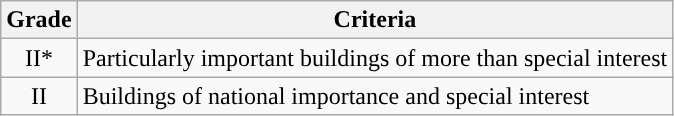<table class="wikitable">
<tr>
<th>Grade</th>
<th>Criteria</th>
</tr>
<tr>
<td align="center" >II*</td>
<td>Particularly important buildings of more than special interest</td>
</tr>
<tr>
<td align="center" >II</td>
<td>Buildings of national importance and special interest</td>
</tr>
</table>
